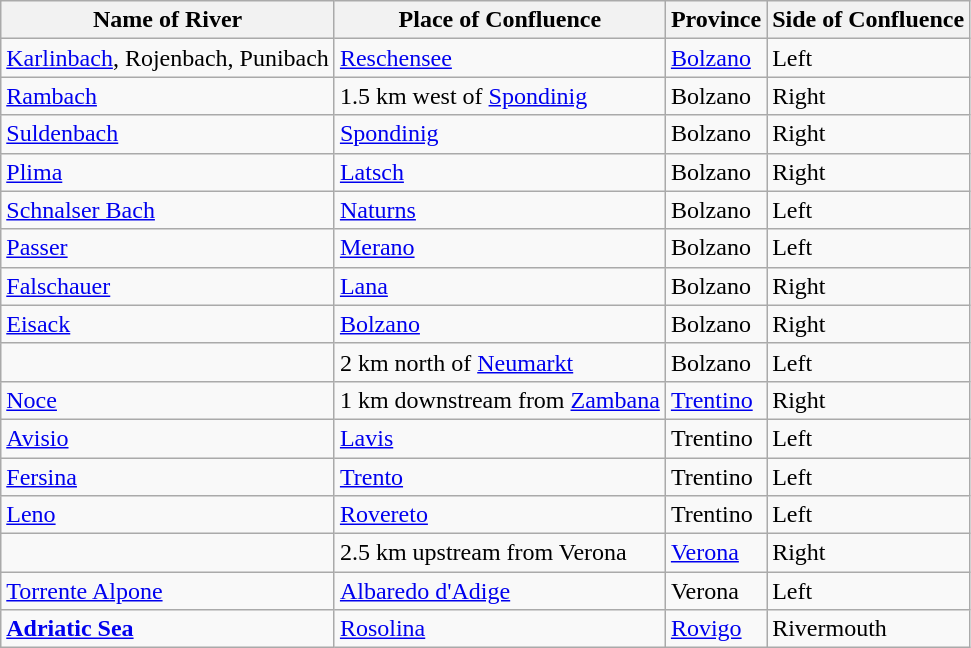<table class="wikitable">
<tr>
<th>Name of River</th>
<th>Place of Confluence</th>
<th>Province</th>
<th>Side of Confluence</th>
</tr>
<tr>
<td><a href='#'>Karlinbach</a>, Rojenbach, Punibach</td>
<td><a href='#'>Reschensee</a></td>
<td><a href='#'>Bolzano</a></td>
<td>Left</td>
</tr>
<tr>
<td><a href='#'>Rambach</a></td>
<td>1.5 km west of <a href='#'>Spondinig</a></td>
<td>Bolzano</td>
<td>Right</td>
</tr>
<tr>
<td><a href='#'>Suldenbach</a></td>
<td><a href='#'>Spondinig</a></td>
<td>Bolzano</td>
<td>Right</td>
</tr>
<tr>
<td><a href='#'>Plima</a></td>
<td><a href='#'>Latsch</a></td>
<td>Bolzano</td>
<td>Right</td>
</tr>
<tr>
<td><a href='#'>Schnalser Bach</a></td>
<td><a href='#'>Naturns</a></td>
<td>Bolzano</td>
<td>Left</td>
</tr>
<tr>
<td><a href='#'>Passer</a></td>
<td><a href='#'>Merano</a></td>
<td>Bolzano</td>
<td>Left</td>
</tr>
<tr>
<td><a href='#'>Falschauer</a></td>
<td><a href='#'>Lana</a></td>
<td>Bolzano</td>
<td>Right</td>
</tr>
<tr>
<td><a href='#'>Eisack</a></td>
<td><a href='#'>Bolzano</a></td>
<td>Bolzano</td>
<td>Right</td>
</tr>
<tr>
<td></td>
<td>2 km north of <a href='#'>Neumarkt</a></td>
<td>Bolzano</td>
<td>Left</td>
</tr>
<tr>
<td><a href='#'>Noce</a></td>
<td>1 km downstream from <a href='#'>Zambana</a></td>
<td><a href='#'>Trentino</a></td>
<td>Right</td>
</tr>
<tr>
<td><a href='#'>Avisio</a></td>
<td><a href='#'>Lavis</a></td>
<td>Trentino</td>
<td>Left</td>
</tr>
<tr>
<td><a href='#'>Fersina</a></td>
<td><a href='#'>Trento</a></td>
<td>Trentino</td>
<td>Left</td>
</tr>
<tr>
<td><a href='#'>Leno</a></td>
<td><a href='#'>Rovereto</a></td>
<td>Trentino</td>
<td>Left</td>
</tr>
<tr>
<td><em></em></td>
<td>2.5 km upstream from Verona</td>
<td><a href='#'>Verona</a></td>
<td>Right</td>
</tr>
<tr>
<td><a href='#'>Torrente Alpone</a></td>
<td><a href='#'>Albaredo d'Adige</a></td>
<td>Verona</td>
<td>Left</td>
</tr>
<tr>
<td><strong><a href='#'>Adriatic Sea</a></strong></td>
<td><a href='#'>Rosolina</a></td>
<td><a href='#'>Rovigo</a></td>
<td>Rivermouth</td>
</tr>
</table>
